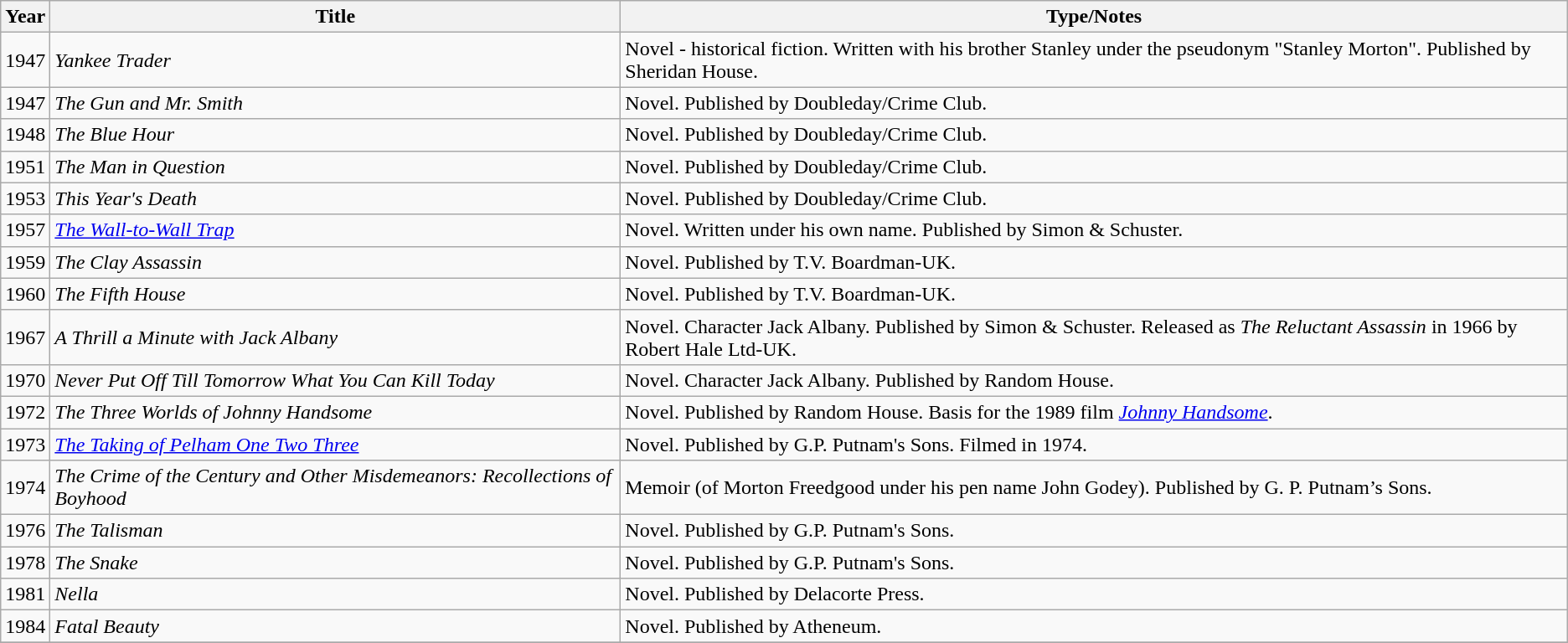<table class="wikitable">
<tr>
<th>Year</th>
<th>Title</th>
<th>Type/Notes</th>
</tr>
<tr>
<td>1947</td>
<td><em>Yankee Trader</em></td>
<td>Novel - historical fiction.  Written with his brother Stanley under the pseudonym "Stanley Morton".  Published by Sheridan House.</td>
</tr>
<tr>
<td>1947</td>
<td><em>The Gun and Mr. Smith</em></td>
<td>Novel. Published by Doubleday/Crime Club.</td>
</tr>
<tr>
<td>1948</td>
<td><em>The Blue Hour</em></td>
<td>Novel.  Published by Doubleday/Crime Club.</td>
</tr>
<tr>
<td>1951</td>
<td><em>The Man in Question</em></td>
<td>Novel.  Published by Doubleday/Crime Club.</td>
</tr>
<tr>
<td>1953</td>
<td><em>This Year's Death</em></td>
<td>Novel.  Published by Doubleday/Crime Club.</td>
</tr>
<tr>
<td>1957</td>
<td><em><a href='#'>The Wall-to-Wall Trap</a></em></td>
<td>Novel.  Written under his own name.  Published by Simon & Schuster.</td>
</tr>
<tr>
<td>1959</td>
<td><em>The Clay Assassin</em></td>
<td>Novel.  Published by T.V. Boardman-UK.</td>
</tr>
<tr>
<td>1960</td>
<td><em>The Fifth House</em></td>
<td>Novel.  Published by T.V. Boardman-UK.</td>
</tr>
<tr>
<td>1967</td>
<td><em>A Thrill a Minute with Jack Albany</em></td>
<td>Novel.  Character Jack Albany.  Published by Simon & Schuster.  Released as <em>The Reluctant Assassin</em> in 1966 by Robert Hale Ltd-UK.</td>
</tr>
<tr>
<td>1970</td>
<td><em>Never Put Off Till Tomorrow What You Can Kill Today</em></td>
<td>Novel.  Character Jack Albany.  Published by Random House.</td>
</tr>
<tr>
<td>1972</td>
<td><em>The Three Worlds of Johnny Handsome</em></td>
<td>Novel.  Published by Random House.  Basis for the 1989 film <em><a href='#'>Johnny Handsome</a></em>.</td>
</tr>
<tr>
<td>1973</td>
<td><em><a href='#'>The Taking of Pelham One Two Three</a></em></td>
<td>Novel.  Published by G.P. Putnam's Sons.  Filmed in 1974.</td>
</tr>
<tr>
<td>1974</td>
<td><em>The Crime of the Century and Other Misdemeanors: Recollections of Boyhood</em></td>
<td>Memoir (of Morton Freedgood under his pen name John Godey).  Published by G. P. Putnam’s Sons.</td>
</tr>
<tr>
<td>1976</td>
<td><em>The Talisman</em></td>
<td>Novel.  Published by G.P. Putnam's Sons.</td>
</tr>
<tr>
<td>1978</td>
<td><em>The Snake</em></td>
<td>Novel.  Published by G.P. Putnam's Sons.</td>
</tr>
<tr>
<td>1981</td>
<td><em>Nella</em></td>
<td>Novel.  Published by Delacorte Press.</td>
</tr>
<tr>
<td>1984</td>
<td><em>Fatal Beauty</em></td>
<td>Novel.  Published by Atheneum.</td>
</tr>
<tr>
</tr>
</table>
